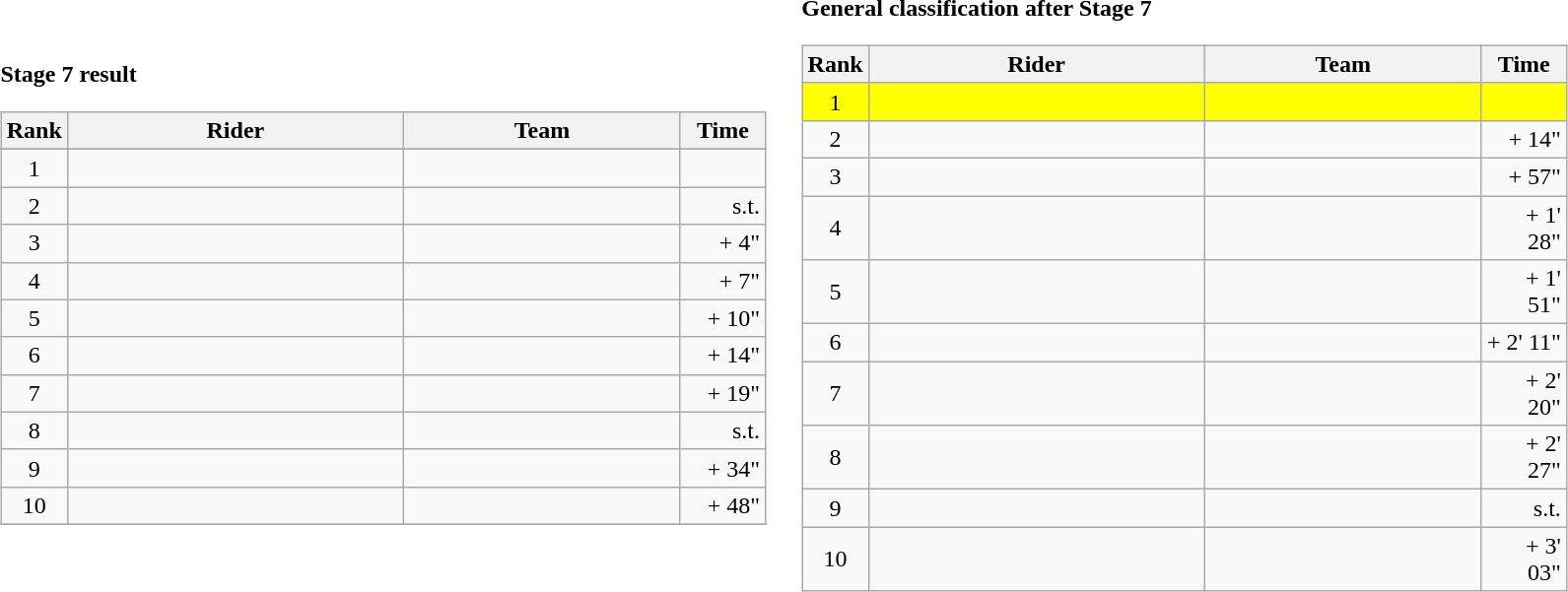<table>
<tr>
<td><strong>Stage 7 result</strong><br><table class="wikitable">
<tr>
<th width="8">Rank</th>
<th width="220">Rider</th>
<th width="180">Team</th>
<th width="50">Time</th>
</tr>
<tr>
</tr>
<tr>
<td style="text-align:center;">1</td>
<td></td>
<td></td>
<td align="right"></td>
</tr>
<tr>
<td style="text-align:center;">2</td>
<td> </td>
<td></td>
<td align="right">s.t.</td>
</tr>
<tr>
<td style="text-align:center;">3</td>
<td></td>
<td></td>
<td align="right">+ 4"</td>
</tr>
<tr>
<td style="text-align:center;">4</td>
<td></td>
<td></td>
<td align="right">+ 7"</td>
</tr>
<tr>
<td style="text-align:center;">5</td>
<td></td>
<td></td>
<td align="right">+ 10"</td>
</tr>
<tr>
<td style="text-align:center;">6</td>
<td></td>
<td></td>
<td align="right">+ 14"</td>
</tr>
<tr>
<td style="text-align:center;">7</td>
<td></td>
<td></td>
<td align="right">+ 19"</td>
</tr>
<tr>
<td style="text-align:center;">8</td>
<td></td>
<td></td>
<td align="right">s.t.</td>
</tr>
<tr>
<td style="text-align:center;">9</td>
<td></td>
<td></td>
<td align="right">+ 34"</td>
</tr>
<tr>
<td style="text-align:center;">10</td>
<td></td>
<td></td>
<td align="right">+ 48"</td>
</tr>
<tr>
</tr>
</table>
</td>
<td></td>
<td><strong>General classification after Stage 7</strong><br><table class="wikitable">
<tr>
<th width="8">Rank</th>
<th width="220">Rider</th>
<th width="180">Team</th>
<th width="50">Time</th>
</tr>
<tr bgcolor=Yellow>
<td style="text-align:center;">1</td>
<td> </td>
<td></td>
<td align="right"></td>
</tr>
<tr>
<td style="text-align:center;">2</td>
<td></td>
<td></td>
<td align="right">+ 14"</td>
</tr>
<tr>
<td style="text-align:center;">3</td>
<td></td>
<td></td>
<td align="right">+ 57"</td>
</tr>
<tr>
<td style="text-align:center;">4</td>
<td></td>
<td></td>
<td align="right">+ 1' 28"</td>
</tr>
<tr>
<td style="text-align:center;">5</td>
<td></td>
<td></td>
<td align="right">+ 1' 51"</td>
</tr>
<tr>
<td style="text-align:center;">6</td>
<td></td>
<td></td>
<td align="right">+ 2' 11"</td>
</tr>
<tr>
<td style="text-align:center;">7</td>
<td></td>
<td></td>
<td align="right">+ 2' 20"</td>
</tr>
<tr>
<td style="text-align:center;">8</td>
<td></td>
<td></td>
<td align="right">+ 2' 27"</td>
</tr>
<tr>
<td style="text-align:center;">9</td>
<td></td>
<td></td>
<td align="right">s.t.</td>
</tr>
<tr>
<td style="text-align:center;">10</td>
<td></td>
<td></td>
<td align="right">+ 3' 03"</td>
</tr>
</table>
</td>
</tr>
</table>
